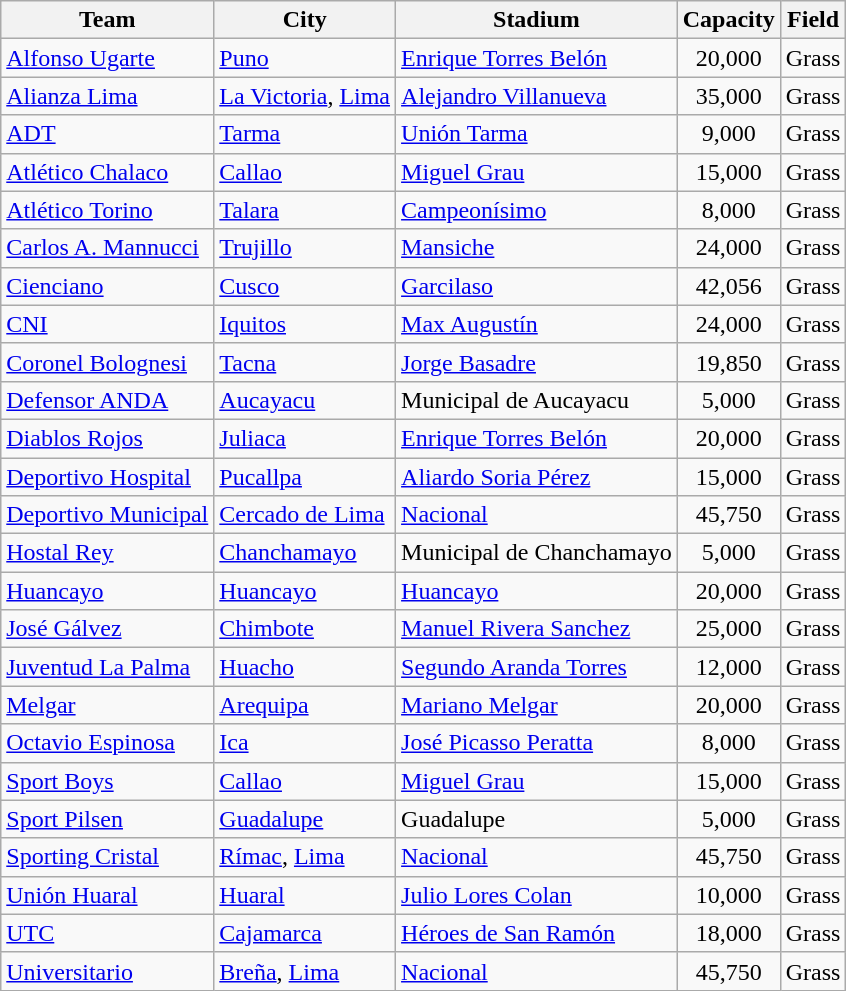<table class="wikitable sortable">
<tr>
<th>Team</th>
<th>City</th>
<th>Stadium</th>
<th>Capacity</th>
<th>Field</th>
</tr>
<tr>
<td><a href='#'>Alfonso Ugarte</a></td>
<td><a href='#'>Puno</a></td>
<td><a href='#'>Enrique Torres Belón</a></td>
<td align="center">20,000</td>
<td>Grass</td>
</tr>
<tr>
<td><a href='#'>Alianza Lima</a></td>
<td><a href='#'>La Victoria</a>, <a href='#'>Lima</a></td>
<td><a href='#'>Alejandro Villanueva</a></td>
<td align="center">35,000</td>
<td>Grass</td>
</tr>
<tr>
<td><a href='#'>ADT</a></td>
<td><a href='#'>Tarma</a></td>
<td><a href='#'>Unión Tarma</a></td>
<td align="center">9,000</td>
<td>Grass</td>
</tr>
<tr>
<td><a href='#'>Atlético Chalaco</a></td>
<td><a href='#'>Callao</a></td>
<td><a href='#'>Miguel Grau</a></td>
<td align="center">15,000</td>
<td>Grass</td>
</tr>
<tr>
<td><a href='#'>Atlético Torino</a></td>
<td><a href='#'>Talara</a></td>
<td><a href='#'>Campeonísimo</a></td>
<td align="center">8,000</td>
<td>Grass</td>
</tr>
<tr>
<td><a href='#'>Carlos A. Mannucci</a></td>
<td><a href='#'>Trujillo</a></td>
<td><a href='#'>Mansiche</a></td>
<td align="center">24,000</td>
<td>Grass</td>
</tr>
<tr>
<td><a href='#'>Cienciano</a></td>
<td><a href='#'>Cusco</a></td>
<td><a href='#'>Garcilaso</a></td>
<td align="center">42,056</td>
<td>Grass</td>
</tr>
<tr>
<td><a href='#'>CNI</a></td>
<td><a href='#'>Iquitos</a></td>
<td><a href='#'>Max Augustín</a></td>
<td align="center">24,000</td>
<td>Grass</td>
</tr>
<tr>
<td><a href='#'>Coronel Bolognesi</a></td>
<td><a href='#'>Tacna</a></td>
<td><a href='#'>Jorge Basadre</a></td>
<td align="center">19,850</td>
<td>Grass</td>
</tr>
<tr>
<td><a href='#'>Defensor ANDA</a></td>
<td><a href='#'>Aucayacu</a></td>
<td>Municipal de Aucayacu</td>
<td align="center">5,000</td>
<td>Grass</td>
</tr>
<tr>
<td><a href='#'>Diablos Rojos</a></td>
<td><a href='#'>Juliaca</a></td>
<td><a href='#'>Enrique Torres Belón</a></td>
<td align="center">20,000</td>
<td>Grass</td>
</tr>
<tr>
<td><a href='#'>Deportivo Hospital</a></td>
<td><a href='#'>Pucallpa</a></td>
<td><a href='#'>Aliardo Soria Pérez</a></td>
<td align="center">15,000</td>
<td>Grass</td>
</tr>
<tr>
<td><a href='#'>Deportivo Municipal</a></td>
<td><a href='#'>Cercado de Lima</a></td>
<td><a href='#'>Nacional</a></td>
<td align="center">45,750</td>
<td>Grass</td>
</tr>
<tr>
<td><a href='#'>Hostal Rey</a></td>
<td><a href='#'>Chanchamayo</a></td>
<td>Municipal de Chanchamayo</td>
<td align="center">5,000</td>
<td>Grass</td>
</tr>
<tr>
<td><a href='#'>Huancayo</a></td>
<td><a href='#'>Huancayo</a></td>
<td><a href='#'>Huancayo</a></td>
<td align="center">20,000</td>
<td>Grass</td>
</tr>
<tr>
<td><a href='#'>José Gálvez</a></td>
<td><a href='#'>Chimbote</a></td>
<td><a href='#'>Manuel Rivera Sanchez</a></td>
<td align="center">25,000</td>
<td>Grass</td>
</tr>
<tr>
<td><a href='#'>Juventud La Palma</a></td>
<td><a href='#'>Huacho</a></td>
<td><a href='#'>Segundo Aranda Torres</a></td>
<td align="center">12,000</td>
<td>Grass</td>
</tr>
<tr>
<td><a href='#'>Melgar</a></td>
<td><a href='#'>Arequipa</a></td>
<td><a href='#'>Mariano Melgar</a></td>
<td align="center">20,000</td>
<td>Grass</td>
</tr>
<tr>
<td><a href='#'>Octavio Espinosa</a></td>
<td><a href='#'>Ica</a></td>
<td><a href='#'>José Picasso Peratta</a></td>
<td align="center">8,000</td>
<td>Grass</td>
</tr>
<tr>
<td><a href='#'>Sport Boys</a></td>
<td><a href='#'>Callao</a></td>
<td><a href='#'>Miguel Grau</a></td>
<td align="center">15,000</td>
<td>Grass</td>
</tr>
<tr>
<td><a href='#'>Sport Pilsen</a></td>
<td><a href='#'>Guadalupe</a></td>
<td>Guadalupe</td>
<td align="center">5,000</td>
<td>Grass</td>
</tr>
<tr>
<td><a href='#'>Sporting Cristal</a></td>
<td><a href='#'>Rímac</a>, <a href='#'>Lima</a></td>
<td><a href='#'>Nacional</a></td>
<td align="center">45,750</td>
<td>Grass</td>
</tr>
<tr>
<td><a href='#'>Unión Huaral</a></td>
<td><a href='#'>Huaral</a></td>
<td><a href='#'>Julio Lores Colan</a></td>
<td align="center">10,000</td>
<td>Grass</td>
</tr>
<tr>
<td><a href='#'>UTC</a></td>
<td><a href='#'>Cajamarca</a></td>
<td><a href='#'>Héroes de San Ramón</a></td>
<td align="center">18,000</td>
<td>Grass</td>
</tr>
<tr>
<td><a href='#'>Universitario</a></td>
<td><a href='#'>Breña</a>, <a href='#'>Lima</a></td>
<td><a href='#'>Nacional</a></td>
<td align="center">45,750</td>
<td>Grass</td>
</tr>
</table>
